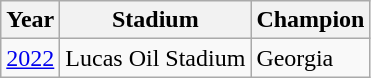<table class="wikitable">
<tr>
<th>Year</th>
<th>Stadium</th>
<th>Champion</th>
</tr>
<tr>
<td><a href='#'>2022</a></td>
<td>Lucas Oil Stadium</td>
<td>Georgia</td>
</tr>
</table>
